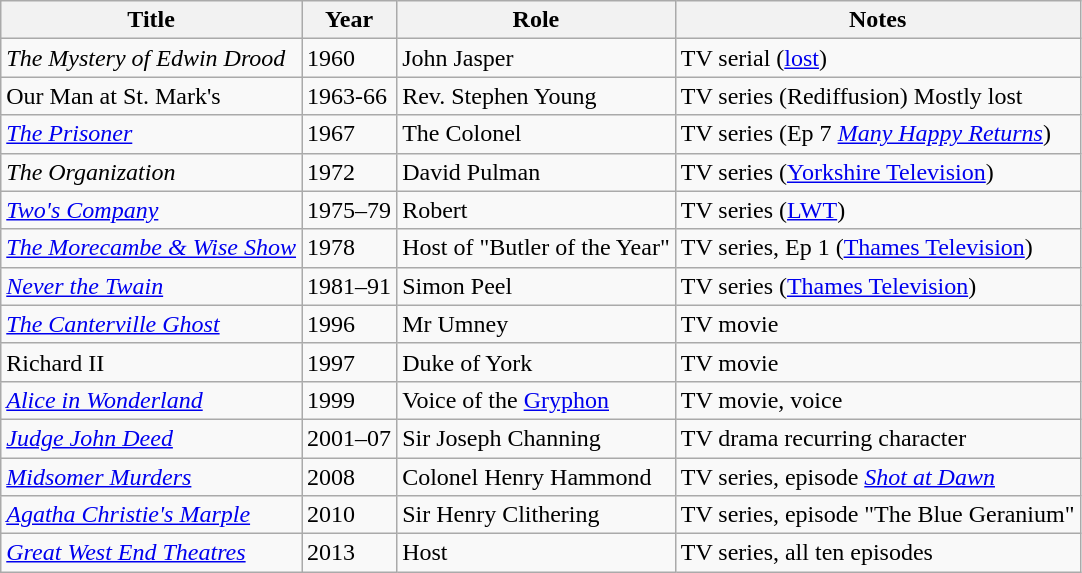<table class="wikitable">
<tr>
<th>Title</th>
<th>Year</th>
<th>Role</th>
<th>Notes</th>
</tr>
<tr>
<td><em>The Mystery of Edwin Drood</em></td>
<td>1960</td>
<td>John Jasper</td>
<td>TV serial (<a href='#'>lost</a>)</td>
</tr>
<tr>
<td>Our Man at St. Mark's</td>
<td>1963-66</td>
<td>Rev. Stephen Young</td>
<td>TV series (Rediffusion) Mostly lost</td>
</tr>
<tr 1963-1966 !! Our Man at St. Mark's Rev. Stephen Young TV series (Rediffusion) Mostly lost.>
<td><em><a href='#'>The Prisoner</a></em></td>
<td>1967</td>
<td>The Colonel</td>
<td>TV series (Ep 7 <em><a href='#'>Many Happy Returns</a></em>)</td>
</tr>
<tr>
<td><em>The Organization</em></td>
<td>1972</td>
<td>David Pulman</td>
<td>TV series (<a href='#'>Yorkshire Television</a>)</td>
</tr>
<tr>
<td><em><a href='#'>Two's Company</a></em></td>
<td>1975–79</td>
<td>Robert</td>
<td>TV series (<a href='#'>LWT</a>)</td>
</tr>
<tr>
<td><em><a href='#'>The Morecambe & Wise Show</a></em></td>
<td>1978</td>
<td>Host of "Butler of the Year"</td>
<td>TV series, Ep 1 (<a href='#'>Thames Television</a>)</td>
</tr>
<tr>
<td><em><a href='#'>Never the Twain</a></em></td>
<td>1981–91</td>
<td>Simon Peel</td>
<td>TV series (<a href='#'>Thames Television</a>)</td>
</tr>
<tr>
<td><em><a href='#'>The Canterville Ghost</a></em></td>
<td>1996</td>
<td>Mr Umney</td>
<td>TV movie</td>
</tr>
<tr>
<td>Richard II</td>
<td>1997</td>
<td>Duke of York</td>
<td>TV movie</td>
</tr>
<tr>
<td><em><a href='#'>Alice in Wonderland</a></em></td>
<td>1999</td>
<td>Voice of the <a href='#'>Gryphon</a></td>
<td>TV movie, voice</td>
</tr>
<tr>
<td><em><a href='#'>Judge John Deed</a></em></td>
<td>2001–07</td>
<td>Sir Joseph Channing</td>
<td>TV drama recurring character</td>
</tr>
<tr>
<td><em><a href='#'>Midsomer Murders</a></em></td>
<td>2008</td>
<td>Colonel Henry Hammond</td>
<td>TV series, episode <em><a href='#'>Shot at Dawn</a></em></td>
</tr>
<tr>
<td><em><a href='#'>Agatha Christie's Marple</a></em></td>
<td>2010</td>
<td>Sir Henry Clithering</td>
<td>TV series, episode "The Blue Geranium"</td>
</tr>
<tr>
<td><em><a href='#'>Great West End Theatres</a></em></td>
<td>2013</td>
<td>Host</td>
<td>TV series, all ten episodes</td>
</tr>
</table>
